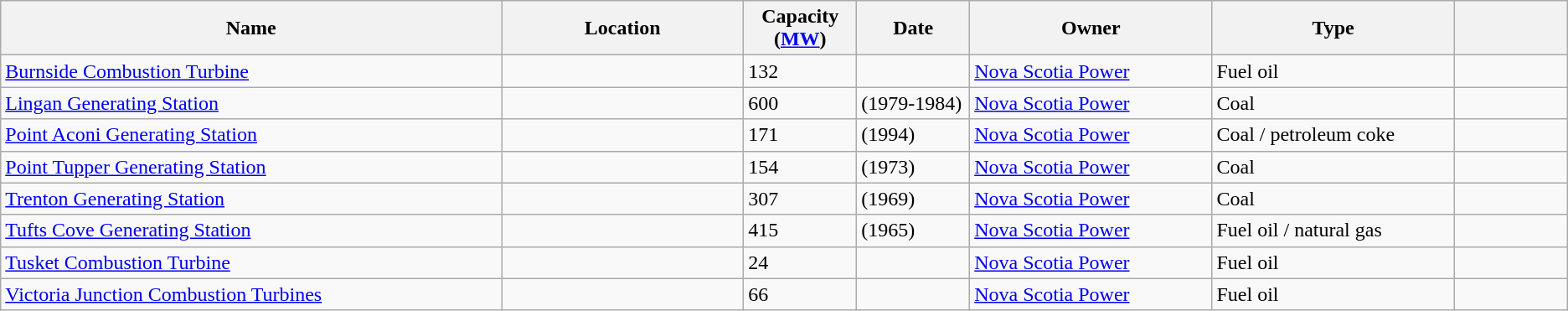<table class="wikitable sortable">
<tr>
<th width="31%">Name</th>
<th width="15%">Location</th>
<th width="7%">Capacity (<a href='#'>MW</a>)</th>
<th width="7%">Date</th>
<th width="15%">Owner</th>
<th width="15%">Type</th>
<th width="7%"></th>
</tr>
<tr>
<td><a href='#'>Burnside Combustion Turbine</a></td>
<td></td>
<td>132</td>
<td></td>
<td><a href='#'>Nova Scotia Power</a></td>
<td>Fuel oil</td>
<td></td>
</tr>
<tr>
<td><a href='#'>Lingan Generating Station</a></td>
<td></td>
<td>600</td>
<td>(1979-1984)</td>
<td><a href='#'>Nova Scotia Power</a></td>
<td>Coal</td>
<td></td>
</tr>
<tr>
<td><a href='#'>Point Aconi Generating Station</a></td>
<td></td>
<td>171</td>
<td>(1994)</td>
<td><a href='#'>Nova Scotia Power</a></td>
<td>Coal / petroleum coke</td>
<td></td>
</tr>
<tr>
<td><a href='#'>Point Tupper Generating Station</a></td>
<td></td>
<td>154</td>
<td>(1973)</td>
<td><a href='#'>Nova Scotia Power</a></td>
<td>Coal</td>
<td></td>
</tr>
<tr>
<td><a href='#'>Trenton Generating Station</a></td>
<td></td>
<td>307</td>
<td>(1969)</td>
<td><a href='#'>Nova Scotia Power</a></td>
<td>Coal</td>
<td></td>
</tr>
<tr>
<td><a href='#'>Tufts Cove Generating Station</a></td>
<td></td>
<td>415</td>
<td>(1965)</td>
<td><a href='#'>Nova Scotia Power</a></td>
<td>Fuel oil / natural gas</td>
<td></td>
</tr>
<tr>
<td><a href='#'>Tusket Combustion Turbine</a></td>
<td></td>
<td>24</td>
<td></td>
<td><a href='#'>Nova Scotia Power</a></td>
<td>Fuel oil</td>
<td></td>
</tr>
<tr>
<td><a href='#'>Victoria Junction Combustion Turbines</a></td>
<td></td>
<td>66</td>
<td></td>
<td><a href='#'>Nova Scotia Power</a></td>
<td>Fuel oil</td>
<td></td>
</tr>
</table>
